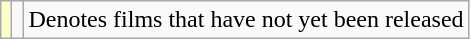<table class="wikitable sortable">
<tr>
<td style="background:#FFFFCC;"></td>
<td></td>
<td>Denotes films that have not yet been released</td>
</tr>
</table>
